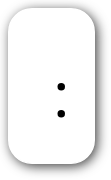<table style=" border-radius:1em; box-shadow: 0.1em 0.1em 0.5em rgba(0,0,0,0.75); background-color: white; border: 1px solid white; padding: 5px;">
<tr style="vertical-align:top;">
<td><br><ul><li></li><li></li></ul></td>
</tr>
</table>
